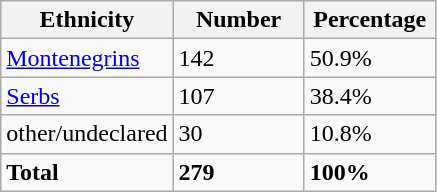<table class="wikitable">
<tr>
<th width="100px">Ethnicity</th>
<th width="80px">Number</th>
<th width="80px">Percentage</th>
</tr>
<tr>
<td><a href='#'>Montenegrins</a></td>
<td>142</td>
<td>50.9%</td>
</tr>
<tr>
<td><a href='#'>Serbs</a></td>
<td>107</td>
<td>38.4%</td>
</tr>
<tr>
<td>other/undeclared</td>
<td>30</td>
<td>10.8%</td>
</tr>
<tr>
<td><strong>Total</strong></td>
<td><strong>279</strong></td>
<td><strong>100%</strong></td>
</tr>
</table>
